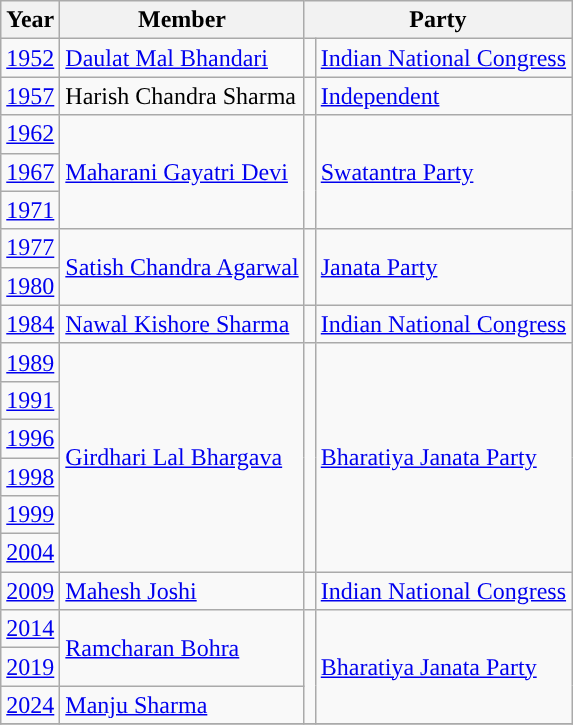<table class="wikitable">
<tr>
<th>Year</th>
<th>Member</th>
<th colspan="2">Party</th>
</tr>
<tr>
<td><a href='#'>1952</a></td>
<td><a href='#'>Daulat Mal Bhandari</a></td>
<td style="background-color: "></td>
<td><a href='#'>Indian National Congress</a></td>
</tr>
<tr>
<td><a href='#'>1957</a></td>
<td>Harish Chandra Sharma</td>
<td style="background-color: "></td>
<td><a href='#'>Independent</a></td>
</tr>
<tr>
<td><a href='#'>1962</a></td>
<td rowspan="3"><a href='#'>Maharani Gayatri Devi</a></td>
<td rowspan="3" style="background-color: "></td>
<td rowspan="3"><a href='#'>Swatantra Party</a></td>
</tr>
<tr>
<td><a href='#'>1967</a></td>
</tr>
<tr>
<td><a href='#'>1971</a></td>
</tr>
<tr>
<td><a href='#'>1977</a></td>
<td rowspan="2"><a href='#'>Satish Chandra Agarwal</a></td>
<td rowspan="2" style="background-color: "></td>
<td rowspan="2"><a href='#'>Janata Party</a></td>
</tr>
<tr>
<td><a href='#'>1980</a></td>
</tr>
<tr>
<td><a href='#'>1984</a></td>
<td><a href='#'>Nawal Kishore Sharma</a></td>
<td style="background-color: "></td>
<td><a href='#'>Indian National Congress</a></td>
</tr>
<tr>
<td><a href='#'>1989</a></td>
<td rowspan="6"><a href='#'>Girdhari Lal Bhargava</a></td>
<td rowspan="6" style="background-color: "></td>
<td rowspan="6"><a href='#'>Bharatiya Janata Party</a></td>
</tr>
<tr>
<td><a href='#'>1991</a></td>
</tr>
<tr>
<td><a href='#'>1996</a></td>
</tr>
<tr>
<td><a href='#'>1998</a></td>
</tr>
<tr>
<td><a href='#'>1999</a></td>
</tr>
<tr>
<td><a href='#'>2004</a></td>
</tr>
<tr>
<td><a href='#'>2009</a></td>
<td><a href='#'>Mahesh Joshi</a></td>
<td style="background-color: "></td>
<td><a href='#'>Indian National Congress</a></td>
</tr>
<tr>
<td><a href='#'>2014</a></td>
<td rowspan="2"><a href='#'>Ramcharan Bohra</a></td>
<td rowspan="3" style="background-color: "></td>
<td rowspan="3"><a href='#'>Bharatiya Janata Party</a></td>
</tr>
<tr>
<td><a href='#'>2019</a></td>
</tr>
<tr>
<td><a href='#'>2024</a></td>
<td><a href='#'>Manju Sharma</a></td>
</tr>
<tr>
</tr>
</table>
